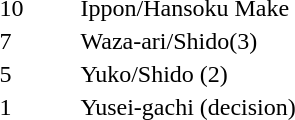<table>
<tr>
<th width=50></th>
<th width=200></th>
</tr>
<tr>
<td>10</td>
<td>Ippon/Hansoku Make</td>
</tr>
<tr>
<td>7</td>
<td>Waza-ari/Shido(3)</td>
</tr>
<tr>
<td>5</td>
<td>Yuko/Shido (2)</td>
</tr>
<tr>
<td>1</td>
<td>Yusei-gachi (decision)</td>
</tr>
</table>
